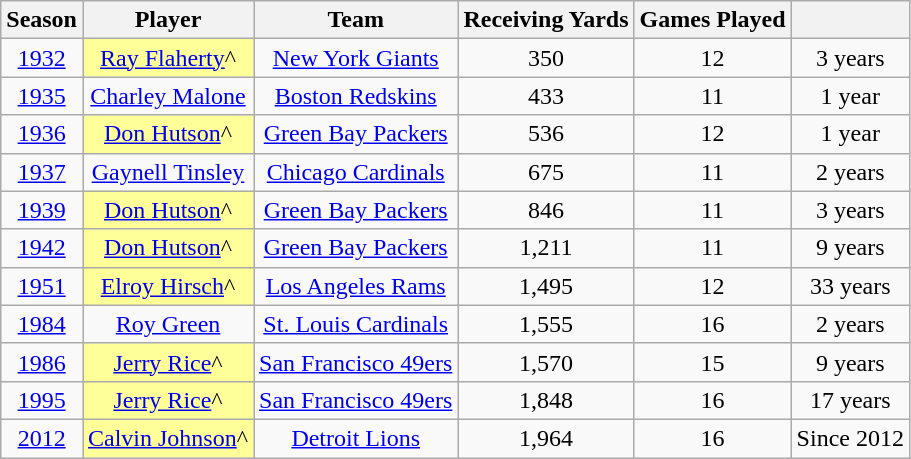<table class="plainrowheaders sortable wikitable" style="text-align:center;">
<tr>
<th>Season</th>
<th>Player</th>
<th>Team</th>
<th>Receiving Yards</th>
<th>Games Played</th>
<th></th>
</tr>
<tr>
<td><a href='#'>1932</a></td>
<td style="background:#FFFF99;"><a href='#'>Ray Flaherty</a>^</td>
<td><a href='#'>New York Giants</a></td>
<td>350</td>
<td>12</td>
<td>3 years</td>
</tr>
<tr>
<td><a href='#'>1935</a></td>
<td><a href='#'>Charley Malone</a></td>
<td><a href='#'>Boston Redskins</a></td>
<td>433</td>
<td>11</td>
<td>1 year</td>
</tr>
<tr>
<td><a href='#'>1936</a></td>
<td style="background:#FFFF99;"><a href='#'>Don Hutson</a>^</td>
<td><a href='#'>Green Bay Packers</a></td>
<td>536</td>
<td>12</td>
<td>1 year</td>
</tr>
<tr>
<td><a href='#'>1937</a></td>
<td><a href='#'>Gaynell Tinsley</a></td>
<td><a href='#'>Chicago Cardinals</a></td>
<td>675</td>
<td>11</td>
<td>2 years</td>
</tr>
<tr>
<td><a href='#'>1939</a></td>
<td style="background:#FFFF99;"><a href='#'>Don Hutson</a>^</td>
<td><a href='#'>Green Bay Packers</a></td>
<td>846</td>
<td>11</td>
<td>3 years</td>
</tr>
<tr>
<td><a href='#'>1942</a></td>
<td style="background:#FFFF99;"><a href='#'>Don Hutson</a>^</td>
<td><a href='#'>Green Bay Packers</a></td>
<td>1,211</td>
<td>11</td>
<td>9 years</td>
</tr>
<tr>
<td><a href='#'>1951</a></td>
<td style="background:#FFFF99;"><a href='#'>Elroy Hirsch</a>^</td>
<td><a href='#'>Los Angeles Rams</a></td>
<td>1,495</td>
<td>12</td>
<td>33 years</td>
</tr>
<tr>
<td><a href='#'>1984</a></td>
<td><a href='#'>Roy Green</a></td>
<td><a href='#'>St. Louis Cardinals</a></td>
<td>1,555</td>
<td>16</td>
<td>2 years</td>
</tr>
<tr>
<td><a href='#'>1986</a></td>
<td style="background:#FFFF99;"><a href='#'>Jerry Rice</a>^</td>
<td><a href='#'>San Francisco 49ers</a></td>
<td>1,570</td>
<td>15</td>
<td>9 years</td>
</tr>
<tr>
<td><a href='#'>1995</a></td>
<td style="background:#FFFF99;"><a href='#'>Jerry Rice</a>^</td>
<td><a href='#'>San Francisco 49ers</a></td>
<td>1,848</td>
<td>16</td>
<td>17 years</td>
</tr>
<tr>
<td><a href='#'>2012</a></td>
<td style="background:#FFFF99;"><a href='#'>Calvin Johnson</a>^</td>
<td><a href='#'>Detroit Lions</a></td>
<td>1,964</td>
<td>16</td>
<td>Since 2012</td>
</tr>
</table>
